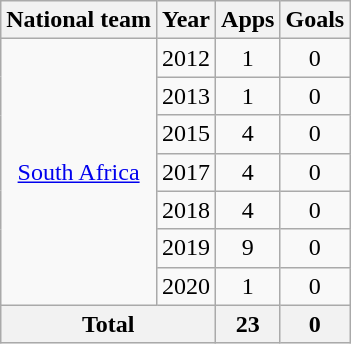<table class="wikitable" style="text-align:center">
<tr>
<th>National team</th>
<th>Year</th>
<th>Apps</th>
<th>Goals</th>
</tr>
<tr>
<td rowspan="7"><a href='#'>South Africa</a></td>
<td>2012</td>
<td>1</td>
<td>0</td>
</tr>
<tr>
<td>2013</td>
<td>1</td>
<td>0</td>
</tr>
<tr>
<td>2015</td>
<td>4</td>
<td>0</td>
</tr>
<tr>
<td>2017</td>
<td>4</td>
<td>0</td>
</tr>
<tr>
<td>2018</td>
<td>4</td>
<td>0</td>
</tr>
<tr>
<td>2019</td>
<td>9</td>
<td>0</td>
</tr>
<tr>
<td>2020</td>
<td>1</td>
<td>0</td>
</tr>
<tr>
<th colspan="2">Total</th>
<th>23</th>
<th>0</th>
</tr>
</table>
